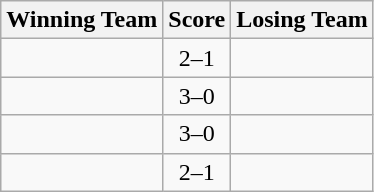<table class=wikitable style="border:1px solid #AAAAAA;">
<tr>
<th>Winning Team</th>
<th>Score</th>
<th>Losing Team</th>
</tr>
<tr>
<td><strong></strong></td>
<td align="center">2–1</td>
<td></td>
</tr>
<tr>
<td><strong></strong></td>
<td align="center">3–0</td>
<td></td>
</tr>
<tr>
<td><strong></strong></td>
<td align="center">3–0</td>
<td></td>
</tr>
<tr>
<td><strong></strong></td>
<td align="center">2–1</td>
<td></td>
</tr>
</table>
